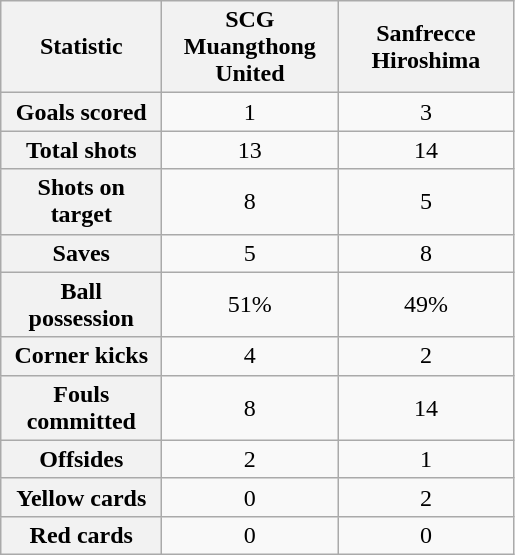<table class="wikitable plainrowheaders" style="text-align:center">
<tr>
<th scope="col" style="width:100px">Statistic</th>
<th scope="col" style="width:110px">SCG Muangthong United</th>
<th scope="col" style="width:110px">Sanfrecce Hiroshima</th>
</tr>
<tr>
<th scope=row>Goals scored</th>
<td>1</td>
<td>3</td>
</tr>
<tr>
<th scope=row>Total shots</th>
<td>13</td>
<td>14</td>
</tr>
<tr>
<th scope=row>Shots on target</th>
<td>8</td>
<td>5</td>
</tr>
<tr>
<th scope=row>Saves</th>
<td>5</td>
<td>8</td>
</tr>
<tr>
<th scope=row>Ball possession</th>
<td>51%</td>
<td>49%</td>
</tr>
<tr>
<th scope=row>Corner kicks</th>
<td>4</td>
<td>2</td>
</tr>
<tr>
<th scope=row>Fouls committed</th>
<td>8</td>
<td>14</td>
</tr>
<tr>
<th scope=row>Offsides</th>
<td>2</td>
<td>1</td>
</tr>
<tr>
<th scope=row>Yellow cards</th>
<td>0</td>
<td>2</td>
</tr>
<tr>
<th scope=row>Red cards</th>
<td>0</td>
<td>0</td>
</tr>
</table>
